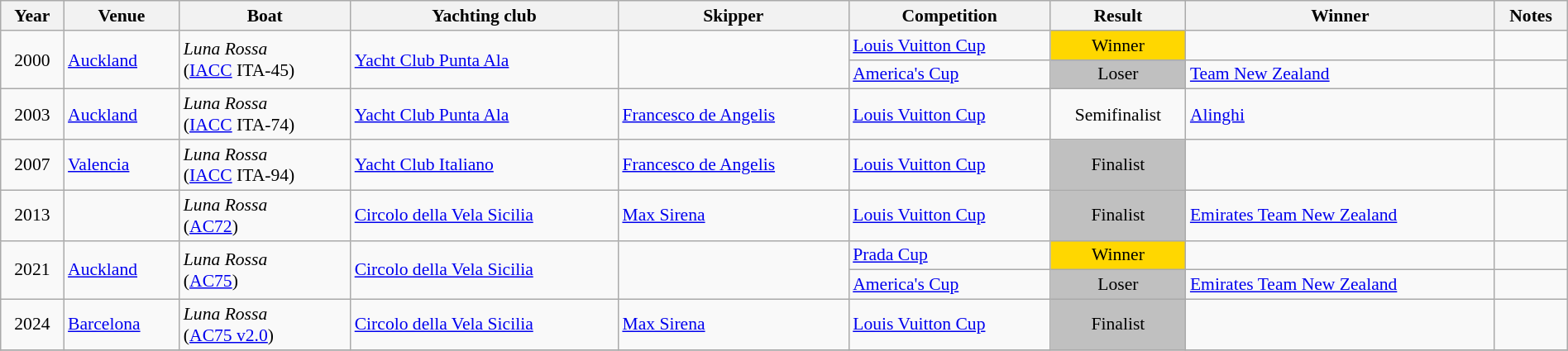<table class="wikitable" width=100% style="font-size:90%; text-align:left;">
<tr>
<th>Year</th>
<th>Venue</th>
<th>Boat</th>
<th>Yachting club</th>
<th>Skipper</th>
<th>Competition</th>
<th>Result</th>
<th>Winner</th>
<th>Notes</th>
</tr>
<tr>
<td align=center rowspan=2>2000</td>
<td rowspan=2> <a href='#'>Auckland</a></td>
<td rowspan=2><em>Luna Rossa</em><br>(<a href='#'>IACC</a> ITA-45)</td>
<td rowspan=2><a href='#'>Yacht Club Punta Ala</a></td>
<td rowspan=2></td>
<td><a href='#'>Louis Vuitton Cup</a></td>
<td align=center bgcolor=gold>Winner</td>
<td></td>
<td align=center></td>
</tr>
<tr>
<td><a href='#'>America's Cup</a></td>
<td align=center bgcolor=silver>Loser</td>
<td> <a href='#'>Team New Zealand</a></td>
<td align=center></td>
</tr>
<tr>
<td align=center>2003</td>
<td> <a href='#'>Auckland</a></td>
<td><em>Luna Rossa</em><br>(<a href='#'>IACC</a> ITA-74)</td>
<td><a href='#'>Yacht Club Punta Ala</a></td>
<td><a href='#'>Francesco de Angelis</a></td>
<td><a href='#'>Louis Vuitton Cup</a></td>
<td align=center>Semifinalist</td>
<td> <a href='#'>Alinghi</a></td>
<td align=center></td>
</tr>
<tr>
<td align=center>2007</td>
<td> <a href='#'>Valencia</a></td>
<td><em>Luna Rossa</em><br>(<a href='#'>IACC</a> ITA-94)</td>
<td><a href='#'>Yacht Club Italiano</a></td>
<td><a href='#'>Francesco de Angelis</a></td>
<td><a href='#'>Louis Vuitton Cup</a></td>
<td align=center bgcolor=silver>Finalist</td>
<td></td>
<td align=center></td>
</tr>
<tr>
<td align=center>2013</td>
<td></td>
<td><em>Luna Rossa</em><br>(<a href='#'>AC72</a>)</td>
<td><a href='#'>Circolo della Vela Sicilia</a></td>
<td><a href='#'>Max Sirena</a></td>
<td><a href='#'>Louis Vuitton Cup</a></td>
<td align=center bgcolor=silver>Finalist</td>
<td> <a href='#'>Emirates Team New Zealand</a></td>
<td align=center></td>
</tr>
<tr>
<td align=center rowspan=2>2021</td>
<td rowspan=2> <a href='#'>Auckland</a></td>
<td rowspan=2><em>Luna Rossa</em><br>(<a href='#'>AC75</a>)</td>
<td rowspan=2><a href='#'>Circolo della Vela Sicilia</a></td>
<td rowspan=2></td>
<td><a href='#'>Prada Cup</a></td>
<td align=center bgcolor=gold>Winner</td>
<td></td>
<td align=center></td>
</tr>
<tr>
<td><a href='#'>America's Cup</a></td>
<td align=center bgcolor=silver>Loser</td>
<td> <a href='#'>Emirates Team New Zealand</a></td>
<td align=center></td>
</tr>
<tr>
<td align=center>2024</td>
<td> <a href='#'>Barcelona</a></td>
<td><em>Luna Rossa</em><br>(<a href='#'>AC75 v2.0</a>)</td>
<td><a href='#'>Circolo della Vela Sicilia</a></td>
<td><a href='#'>Max Sirena</a></td>
<td><a href='#'>Louis Vuitton Cup</a></td>
<td align=center bgcolor=silver>Finalist</td>
<td></td>
<td align=center></td>
</tr>
<tr>
</tr>
</table>
